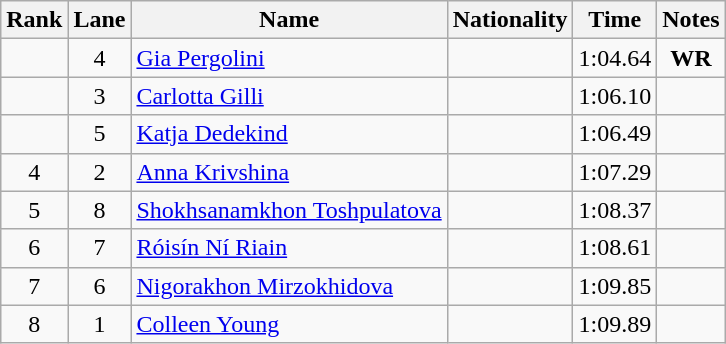<table class="wikitable sortable" style="text-align:center">
<tr>
<th>Rank</th>
<th>Lane</th>
<th>Name</th>
<th>Nationality</th>
<th>Time</th>
<th>Notes</th>
</tr>
<tr>
<td></td>
<td>4</td>
<td align=left><a href='#'>Gia Pergolini</a></td>
<td align=left></td>
<td>1:04.64</td>
<td><strong>WR</strong></td>
</tr>
<tr>
<td></td>
<td>3</td>
<td align=left><a href='#'>Carlotta Gilli</a></td>
<td align=left></td>
<td>1:06.10</td>
<td></td>
</tr>
<tr>
<td></td>
<td>5</td>
<td align=left><a href='#'>Katja Dedekind</a></td>
<td align=left></td>
<td>1:06.49</td>
<td></td>
</tr>
<tr>
<td>4</td>
<td>2</td>
<td align=left><a href='#'>Anna Krivshina</a></td>
<td align=left></td>
<td>1:07.29</td>
<td></td>
</tr>
<tr>
<td>5</td>
<td>8</td>
<td align=left><a href='#'>Shokhsanamkhon Toshpulatova</a></td>
<td align=left></td>
<td>1:08.37</td>
<td></td>
</tr>
<tr>
<td>6</td>
<td>7</td>
<td align=left><a href='#'>Róisín Ní Riain</a></td>
<td align=left></td>
<td>1:08.61</td>
<td></td>
</tr>
<tr>
<td>7</td>
<td>6</td>
<td align=left><a href='#'>Nigorakhon Mirzokhidova</a></td>
<td align=left></td>
<td>1:09.85</td>
<td></td>
</tr>
<tr>
<td>8</td>
<td>1</td>
<td align=left><a href='#'>Colleen Young</a></td>
<td align=left></td>
<td>1:09.89</td>
<td></td>
</tr>
</table>
